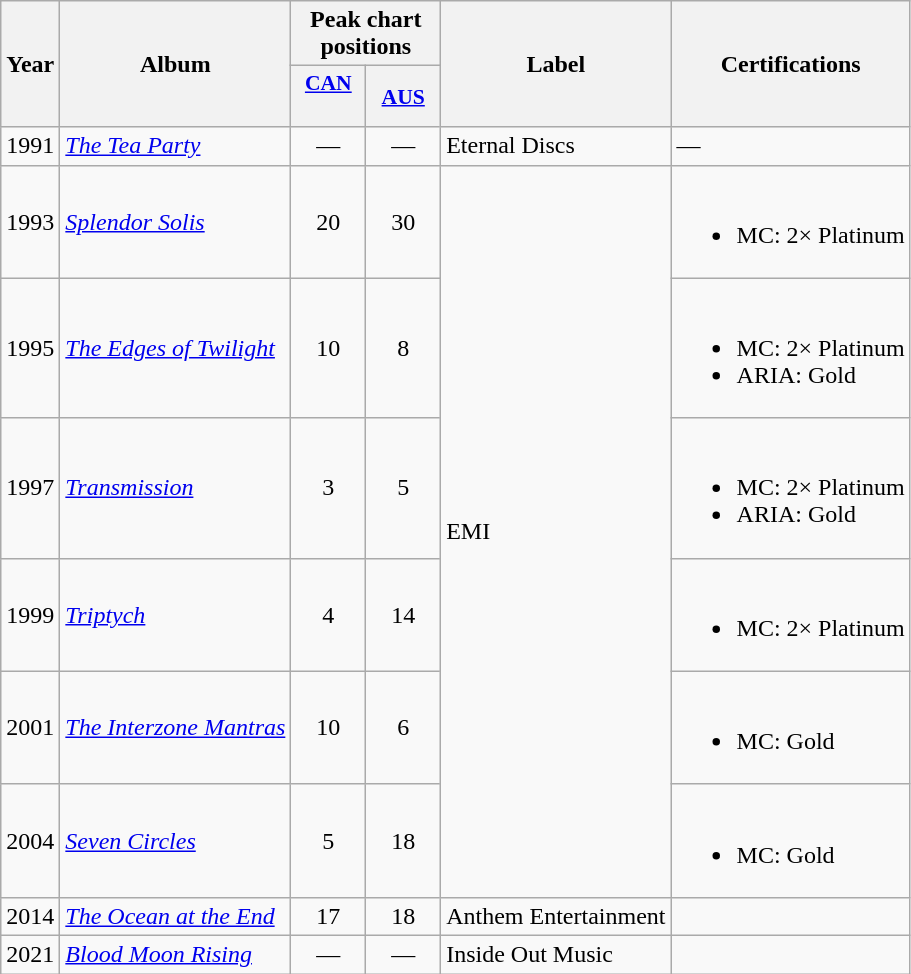<table class="wikitable">
<tr>
<th align="center" rowspan="2">Year</th>
<th align="center" rowspan="2">Album</th>
<th colspan="2">Peak chart positions</th>
<th rowspan="2" align="center">Label</th>
<th align="center" rowspan="2">Certifications</th>
</tr>
<tr>
<th scope="col" style="width:3em;font-size:90%"><a href='#'>CAN</a><br><br></th>
<th scope="col" style="width:3em;font-size:90%"><a href='#'>AUS</a><br></th>
</tr>
<tr>
<td>1991</td>
<td><em><a href='#'>The Tea Party</a></em></td>
<td align="center">—</td>
<td align="center">—</td>
<td>Eternal Discs</td>
<td>—</td>
</tr>
<tr>
<td>1993</td>
<td><em><a href='#'>Splendor Solis</a></em></td>
<td align="center">20</td>
<td align="center">30</td>
<td rowspan="6">EMI</td>
<td><br><ul><li>MC: 2× Platinum</li></ul></td>
</tr>
<tr>
<td>1995</td>
<td><em><a href='#'>The Edges of Twilight</a></em></td>
<td align="center">10</td>
<td align="center">8</td>
<td><br><ul><li>MC: 2× Platinum</li><li>ARIA: Gold</li></ul></td>
</tr>
<tr>
<td>1997</td>
<td><em><a href='#'>Transmission</a></em></td>
<td align="center">3</td>
<td align="center">5</td>
<td><br><ul><li>MC: 2× Platinum</li><li>ARIA: Gold</li></ul></td>
</tr>
<tr>
<td>1999</td>
<td><em><a href='#'>Triptych</a></em></td>
<td align="center">4</td>
<td align="center">14</td>
<td><br><ul><li>MC: 2× Platinum</li></ul></td>
</tr>
<tr>
<td>2001</td>
<td><em><a href='#'>The Interzone Mantras</a></em></td>
<td align="center">10</td>
<td align="center">6</td>
<td><br><ul><li>MC: Gold</li></ul></td>
</tr>
<tr>
<td>2004</td>
<td><em><a href='#'>Seven Circles</a></em></td>
<td align="center">5</td>
<td align="center">18</td>
<td><br><ul><li>MC: Gold</li></ul></td>
</tr>
<tr>
<td>2014</td>
<td><em><a href='#'>The Ocean at the End</a></em></td>
<td align="center">17</td>
<td align="center">18</td>
<td>Anthem Entertainment</td>
<td></td>
</tr>
<tr>
<td>2021</td>
<td><em><a href='#'>Blood Moon Rising</a></em></td>
<td align="center">—</td>
<td align="center">—</td>
<td>Inside Out Music</td>
<td></td>
</tr>
</table>
